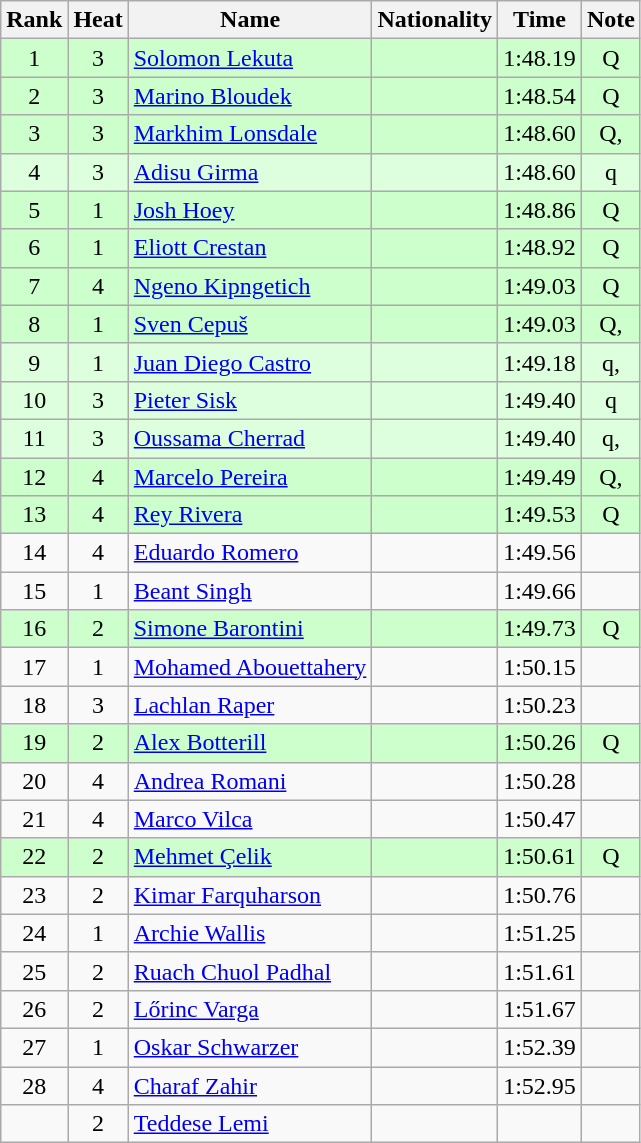<table class="wikitable sortable" style="text-align:center">
<tr>
<th>Rank</th>
<th>Heat</th>
<th>Name</th>
<th>Nationality</th>
<th>Time</th>
<th>Note</th>
</tr>
<tr bgcolor=ccffcc>
<td>1</td>
<td>3</td>
<td align=left><a href='#'>Solomon Lekuta</a></td>
<td align=left></td>
<td>1:48.19</td>
<td>Q</td>
</tr>
<tr bgcolor=ccffcc>
<td>2</td>
<td>3</td>
<td align=left><a href='#'>Marino Bloudek</a></td>
<td align=left></td>
<td>1:48.54</td>
<td>Q</td>
</tr>
<tr bgcolor=ccffcc>
<td>3</td>
<td>3</td>
<td align=left><a href='#'>Markhim Lonsdale</a></td>
<td align=left></td>
<td>1:48.60</td>
<td>Q, </td>
</tr>
<tr bgcolor=ddffdd>
<td>4</td>
<td>3</td>
<td align=left><a href='#'>Adisu Girma</a></td>
<td align=left></td>
<td>1:48.60</td>
<td>q</td>
</tr>
<tr bgcolor=ccffcc>
<td>5</td>
<td>1</td>
<td align=left><a href='#'>Josh Hoey</a></td>
<td align=left></td>
<td>1:48.86</td>
<td>Q</td>
</tr>
<tr bgcolor=ccffcc>
<td>6</td>
<td>1</td>
<td align=left><a href='#'>Eliott Crestan</a></td>
<td align=left></td>
<td>1:48.92</td>
<td>Q</td>
</tr>
<tr bgcolor=ccffcc>
<td>7</td>
<td>4</td>
<td align=left><a href='#'>Ngeno Kipngetich</a></td>
<td align=left></td>
<td>1:49.03</td>
<td>Q</td>
</tr>
<tr bgcolor=ccffcc>
<td>8</td>
<td>1</td>
<td align=left><a href='#'>Sven Cepuš</a></td>
<td align=left></td>
<td>1:49.03</td>
<td>Q, </td>
</tr>
<tr bgcolor=ddffdd>
<td>9</td>
<td>1</td>
<td align=left><a href='#'>Juan Diego Castro</a></td>
<td align=left></td>
<td>1:49.18</td>
<td>q, </td>
</tr>
<tr bgcolor=ddffdd>
<td>10</td>
<td>3</td>
<td align=left><a href='#'>Pieter Sisk</a></td>
<td align=left></td>
<td>1:49.40</td>
<td>q</td>
</tr>
<tr bgcolor=ddffdd>
<td>11</td>
<td>3</td>
<td align=left><a href='#'>Oussama Cherrad</a></td>
<td align=left></td>
<td>1:49.40</td>
<td>q, </td>
</tr>
<tr bgcolor=ccffcc>
<td>12</td>
<td>4</td>
<td align=left><a href='#'>Marcelo Pereira</a></td>
<td align=left></td>
<td>1:49.49</td>
<td>Q, </td>
</tr>
<tr bgcolor=ccffcc>
<td>13</td>
<td>4</td>
<td align=left><a href='#'>Rey Rivera</a></td>
<td align=left></td>
<td>1:49.53</td>
<td>Q</td>
</tr>
<tr>
<td>14</td>
<td>4</td>
<td align=left><a href='#'>Eduardo Romero</a></td>
<td align=left></td>
<td>1:49.56</td>
<td></td>
</tr>
<tr>
<td>15</td>
<td>1</td>
<td align=left><a href='#'>Beant Singh</a></td>
<td align=left></td>
<td>1:49.66</td>
<td></td>
</tr>
<tr bgcolor=ccffcc>
<td>16</td>
<td>2</td>
<td align=left><a href='#'>Simone Barontini</a></td>
<td align=left></td>
<td>1:49.73</td>
<td>Q</td>
</tr>
<tr>
<td>17</td>
<td>1</td>
<td align=left><a href='#'>Mohamed Abouettahery</a></td>
<td align=left></td>
<td>1:50.15</td>
<td></td>
</tr>
<tr>
<td>18</td>
<td>3</td>
<td align=left><a href='#'>Lachlan Raper</a></td>
<td align=left></td>
<td>1:50.23</td>
<td></td>
</tr>
<tr bgcolor=ccffcc>
<td>19</td>
<td>2</td>
<td align=left><a href='#'>Alex Botterill</a></td>
<td align=left></td>
<td>1:50.26</td>
<td>Q</td>
</tr>
<tr>
<td>20</td>
<td>4</td>
<td align=left><a href='#'>Andrea Romani</a></td>
<td align=left></td>
<td>1:50.28</td>
<td></td>
</tr>
<tr>
<td>21</td>
<td>4</td>
<td align=left><a href='#'>Marco Vilca</a></td>
<td align=left></td>
<td>1:50.47</td>
<td></td>
</tr>
<tr bgcolor=ccffcc>
<td>22</td>
<td>2</td>
<td align=left><a href='#'>Mehmet Çelik</a></td>
<td align=left></td>
<td>1:50.61</td>
<td>Q</td>
</tr>
<tr>
<td>23</td>
<td>2</td>
<td align=left><a href='#'>Kimar Farquharson</a></td>
<td align=left></td>
<td>1:50.76</td>
<td></td>
</tr>
<tr>
<td>24</td>
<td>1</td>
<td align=left><a href='#'>Archie Wallis</a></td>
<td align=left></td>
<td>1:51.25</td>
<td></td>
</tr>
<tr>
<td>25</td>
<td>2</td>
<td align=left><a href='#'>Ruach Chuol Padhal</a></td>
<td align=left></td>
<td>1:51.61</td>
<td></td>
</tr>
<tr>
<td>26</td>
<td>2</td>
<td align=left><a href='#'>Lőrinc Varga</a></td>
<td align=left></td>
<td>1:51.67</td>
<td></td>
</tr>
<tr>
<td>27</td>
<td>1</td>
<td align=left><a href='#'>Oskar Schwarzer</a></td>
<td align=left></td>
<td>1:52.39</td>
<td></td>
</tr>
<tr>
<td>28</td>
<td>4</td>
<td align=left><a href='#'>Charaf Zahir</a></td>
<td align=left></td>
<td>1:52.95</td>
<td></td>
</tr>
<tr>
<td></td>
<td>2</td>
<td align=left><a href='#'>Teddese Lemi</a></td>
<td align=left></td>
<td></td>
<td></td>
</tr>
</table>
